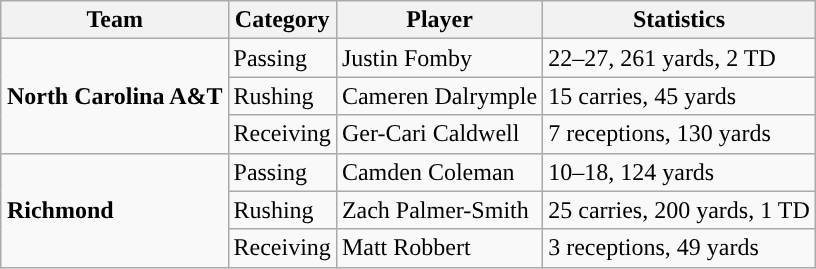<table class="wikitable" style="float: right;">
<tr>
<th>Team</th>
<th>Category</th>
<th>Player</th>
<th>Statistics</th>
</tr>
<tr>
<td rowspan=3><strong>North Carolina A&T</strong></td>
<td>Passing</td>
<td>Justin Fomby</td>
<td>22–27, 261 yards, 2 TD</td>
</tr>
<tr>
<td>Rushing</td>
<td>Cameren Dalrymple</td>
<td>15 carries, 45 yards</td>
</tr>
<tr>
<td>Receiving</td>
<td>Ger-Cari Caldwell</td>
<td>7 receptions, 130 yards</td>
</tr>
<tr>
<td rowspan=3><strong>Richmond</strong></td>
<td>Passing</td>
<td>Camden Coleman</td>
<td>10–18, 124 yards</td>
</tr>
<tr>
<td>Rushing</td>
<td>Zach Palmer-Smith</td>
<td>25 carries, 200 yards, 1 TD</td>
</tr>
<tr>
<td>Receiving</td>
<td>Matt Robbert</td>
<td>3 receptions, 49 yards</td>
</tr>
</table>
